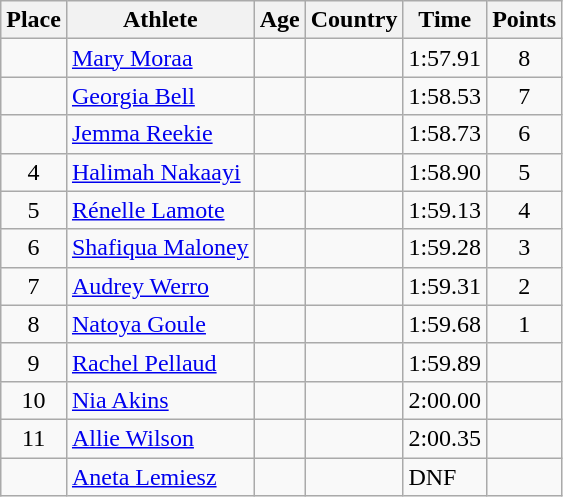<table class="wikitable mw-datatable sortable">
<tr>
<th>Place</th>
<th>Athlete</th>
<th>Age</th>
<th>Country</th>
<th>Time</th>
<th>Points</th>
</tr>
<tr>
<td align=center></td>
<td><a href='#'>Mary Moraa</a></td>
<td></td>
<td></td>
<td>1:57.91</td>
<td align=center>8</td>
</tr>
<tr>
<td align=center></td>
<td><a href='#'>Georgia Bell</a></td>
<td></td>
<td></td>
<td>1:58.53</td>
<td align=center>7</td>
</tr>
<tr>
<td align=center></td>
<td><a href='#'>Jemma Reekie</a></td>
<td></td>
<td></td>
<td>1:58.73</td>
<td align=center>6</td>
</tr>
<tr>
<td align=center>4</td>
<td><a href='#'>Halimah Nakaayi</a></td>
<td></td>
<td></td>
<td>1:58.90</td>
<td align=center>5</td>
</tr>
<tr>
<td align=center>5</td>
<td><a href='#'>Rénelle Lamote</a></td>
<td></td>
<td></td>
<td>1:59.13</td>
<td align=center>4</td>
</tr>
<tr>
<td align=center>6</td>
<td><a href='#'>Shafiqua Maloney</a></td>
<td></td>
<td></td>
<td>1:59.28</td>
<td align=center>3</td>
</tr>
<tr>
<td align=center>7</td>
<td><a href='#'>Audrey Werro</a></td>
<td></td>
<td></td>
<td>1:59.31</td>
<td align=center>2</td>
</tr>
<tr>
<td align=center>8</td>
<td><a href='#'>Natoya Goule</a></td>
<td></td>
<td></td>
<td>1:59.68</td>
<td align=center>1</td>
</tr>
<tr>
<td align=center>9</td>
<td><a href='#'>Rachel Pellaud</a></td>
<td></td>
<td></td>
<td>1:59.89</td>
<td align=center></td>
</tr>
<tr>
<td align=center>10</td>
<td><a href='#'>Nia Akins</a></td>
<td></td>
<td></td>
<td>2:00.00</td>
<td align=center></td>
</tr>
<tr>
<td align=center>11</td>
<td><a href='#'>Allie Wilson</a></td>
<td></td>
<td></td>
<td>2:00.35</td>
<td align=center></td>
</tr>
<tr>
<td align=center></td>
<td><a href='#'>Aneta Lemiesz</a></td>
<td></td>
<td></td>
<td>DNF</td>
<td align=center></td>
</tr>
</table>
